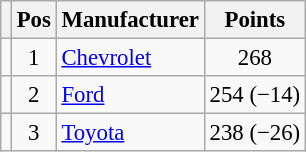<table class="wikitable" style="font-size: 95%;">
<tr>
<th></th>
<th>Pos</th>
<th>Manufacturer</th>
<th>Points</th>
</tr>
<tr>
<td align="left"></td>
<td style="text-align:center;">1</td>
<td><a href='#'>Chevrolet</a></td>
<td style="text-align:center;">268</td>
</tr>
<tr>
<td align="left"></td>
<td style="text-align:center;">2</td>
<td><a href='#'>Ford</a></td>
<td style="text-align:center;">254 (−14)</td>
</tr>
<tr>
<td align="left"></td>
<td style="text-align:center;">3</td>
<td><a href='#'>Toyota</a></td>
<td style="text-align:center;">238 (−26)</td>
</tr>
</table>
